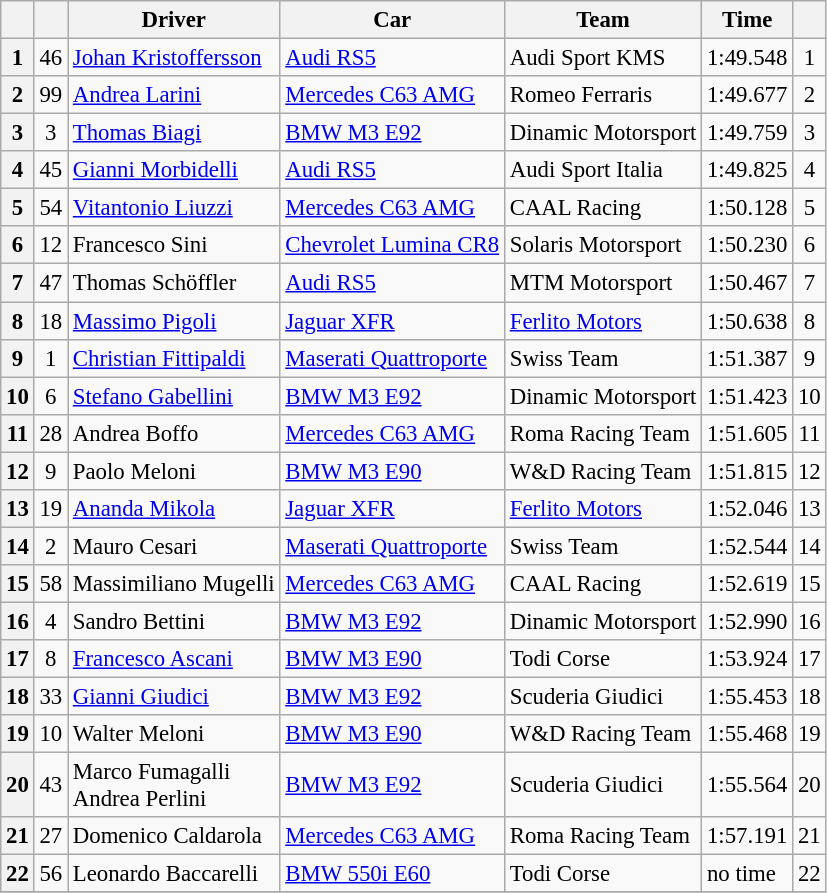<table class="wikitable sortable" style="font-size:95%">
<tr>
<th></th>
<th></th>
<th>Driver</th>
<th>Car</th>
<th>Team</th>
<th>Time</th>
<th></th>
</tr>
<tr>
<th>1</th>
<td align=center>46</td>
<td> <a href='#'>Johan Kristoffersson</a></td>
<td><a href='#'>Audi RS5</a></td>
<td> Audi Sport KMS</td>
<td>1:49.548</td>
<td align=center>1</td>
</tr>
<tr>
<th>2</th>
<td align=center>99</td>
<td> <a href='#'>Andrea Larini</a></td>
<td><a href='#'>Mercedes C63 AMG</a></td>
<td> Romeo Ferraris</td>
<td>1:49.677</td>
<td align=center>2</td>
</tr>
<tr>
<th>3</th>
<td align=center>3</td>
<td> <a href='#'>Thomas Biagi</a></td>
<td><a href='#'>BMW M3 E92</a></td>
<td> Dinamic Motorsport</td>
<td>1:49.759</td>
<td align=center>3</td>
</tr>
<tr>
<th>4</th>
<td align=center>45</td>
<td> <a href='#'>Gianni Morbidelli</a></td>
<td><a href='#'>Audi RS5</a></td>
<td> Audi Sport Italia</td>
<td>1:49.825</td>
<td align=center>4</td>
</tr>
<tr>
<th>5</th>
<td align=center>54</td>
<td> <a href='#'>Vitantonio Liuzzi</a></td>
<td><a href='#'>Mercedes C63 AMG</a></td>
<td> CAAL Racing</td>
<td>1:50.128</td>
<td align=center>5</td>
</tr>
<tr>
<th>6</th>
<td align=center>12</td>
<td> Francesco Sini</td>
<td><a href='#'>Chevrolet Lumina CR8</a></td>
<td> Solaris Motorsport</td>
<td>1:50.230</td>
<td align=center>6</td>
</tr>
<tr>
<th>7</th>
<td align=center>47</td>
<td> Thomas Schöffler</td>
<td><a href='#'>Audi RS5</a></td>
<td> MTM Motorsport</td>
<td>1:50.467</td>
<td align=center>7</td>
</tr>
<tr>
<th>8</th>
<td align=center>18</td>
<td> <a href='#'>Massimo Pigoli</a></td>
<td><a href='#'>Jaguar XFR</a></td>
<td> <a href='#'>Ferlito Motors</a></td>
<td>1:50.638</td>
<td align=center>8</td>
</tr>
<tr>
<th>9</th>
<td align=center>1</td>
<td> <a href='#'>Christian Fittipaldi</a></td>
<td><a href='#'>Maserati Quattroporte</a></td>
<td> Swiss Team</td>
<td>1:51.387</td>
<td align=center>9</td>
</tr>
<tr>
<th>10</th>
<td align=center>6</td>
<td> <a href='#'>Stefano Gabellini</a></td>
<td><a href='#'>BMW M3 E92</a></td>
<td> Dinamic Motorsport</td>
<td>1:51.423</td>
<td align=center>10</td>
</tr>
<tr>
<th>11</th>
<td align=center>28</td>
<td> Andrea Boffo</td>
<td><a href='#'>Mercedes C63 AMG</a></td>
<td> Roma Racing Team</td>
<td>1:51.605</td>
<td align=center>11</td>
</tr>
<tr>
<th>12</th>
<td align=center>9</td>
<td> Paolo Meloni</td>
<td><a href='#'>BMW M3 E90</a></td>
<td> W&D Racing Team</td>
<td>1:51.815</td>
<td align=center>12</td>
</tr>
<tr>
<th>13</th>
<td align=center>19</td>
<td> <a href='#'>Ananda Mikola</a></td>
<td><a href='#'>Jaguar XFR</a></td>
<td> <a href='#'>Ferlito Motors</a></td>
<td>1:52.046</td>
<td align=center>13</td>
</tr>
<tr>
<th>14</th>
<td align=center>2</td>
<td> Mauro Cesari</td>
<td><a href='#'>Maserati Quattroporte</a></td>
<td> Swiss Team</td>
<td>1:52.544</td>
<td align=center>14</td>
</tr>
<tr>
<th>15</th>
<td align=center>58</td>
<td> Massimiliano Mugelli</td>
<td><a href='#'>Mercedes C63 AMG</a></td>
<td> CAAL Racing</td>
<td>1:52.619</td>
<td align=center>15</td>
</tr>
<tr>
<th>16</th>
<td align=center>4</td>
<td> Sandro Bettini</td>
<td><a href='#'>BMW M3 E92</a></td>
<td> Dinamic Motorsport</td>
<td>1:52.990</td>
<td align=center>16</td>
</tr>
<tr>
<th>17</th>
<td align=center>8</td>
<td> <a href='#'>Francesco Ascani</a></td>
<td><a href='#'>BMW M3 E90</a></td>
<td> Todi Corse</td>
<td>1:53.924</td>
<td align=center>17</td>
</tr>
<tr>
<th>18</th>
<td align=center>33</td>
<td> <a href='#'>Gianni Giudici</a></td>
<td><a href='#'>BMW M3 E92</a></td>
<td> Scuderia Giudici</td>
<td>1:55.453</td>
<td align=center>18</td>
</tr>
<tr>
<th>19</th>
<td align=center>10</td>
<td> Walter Meloni</td>
<td><a href='#'>BMW M3 E90</a></td>
<td> W&D Racing Team</td>
<td>1:55.468</td>
<td align=center>19</td>
</tr>
<tr>
<th>20</th>
<td align=center>43</td>
<td> Marco Fumagalli<br> Andrea Perlini</td>
<td><a href='#'>BMW M3 E92</a></td>
<td> Scuderia Giudici</td>
<td>1:55.564</td>
<td align=center>20</td>
</tr>
<tr>
<th>21</th>
<td align=center>27</td>
<td> Domenico Caldarola</td>
<td><a href='#'>Mercedes C63 AMG</a></td>
<td> Roma Racing Team</td>
<td>1:57.191</td>
<td align=center>21</td>
</tr>
<tr>
<th>22</th>
<td align=center>56</td>
<td> Leonardo Baccarelli</td>
<td><a href='#'>BMW 550i E60</a></td>
<td> Todi Corse</td>
<td>no time</td>
<td align=center>22</td>
</tr>
<tr>
</tr>
</table>
